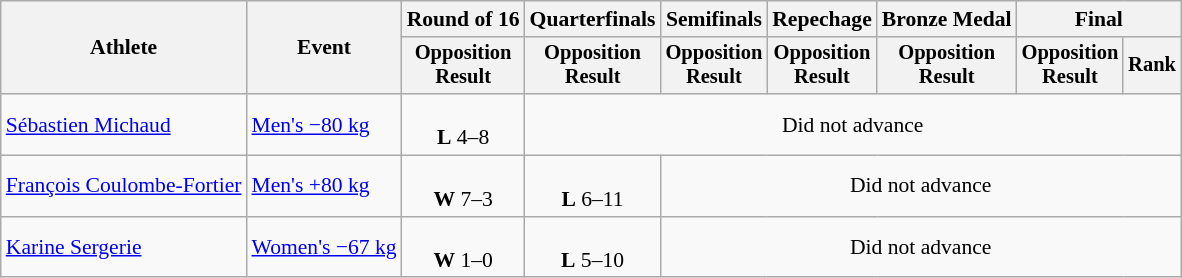<table class="wikitable" style="font-size:90%">
<tr>
<th rowspan=2>Athlete</th>
<th rowspan=2>Event</th>
<th>Round of 16</th>
<th>Quarterfinals</th>
<th>Semifinals</th>
<th>Repechage</th>
<th>Bronze Medal</th>
<th colspan=2>Final</th>
</tr>
<tr style="font-size:95%">
<th>Opposition<br>Result</th>
<th>Opposition<br>Result</th>
<th>Opposition<br>Result</th>
<th>Opposition<br>Result</th>
<th>Opposition<br>Result</th>
<th>Opposition<br>Result</th>
<th>Rank</th>
</tr>
<tr align=center>
<td align=left><a href='#'>Sébastien Michaud</a></td>
<td align=left><a href='#'>Men's −80 kg</a></td>
<td> <br> <strong>L</strong> 4–8</td>
<td colspan=6>Did not advance</td>
</tr>
<tr align=center>
<td align=left><a href='#'>François Coulombe-Fortier</a></td>
<td align=left><a href='#'>Men's +80 kg</a></td>
<td> <br> <strong>W</strong> 7–3</td>
<td> <br> <strong>L</strong> 6–11</td>
<td colspan=5>Did not advance</td>
</tr>
<tr align=center>
<td align=left><a href='#'>Karine Sergerie</a></td>
<td align=left><a href='#'>Women's −67 kg</a></td>
<td> <br> <strong>W</strong> 1–0</td>
<td> <br> <strong>L</strong> 5–10</td>
<td colspan=5>Did not advance</td>
</tr>
</table>
